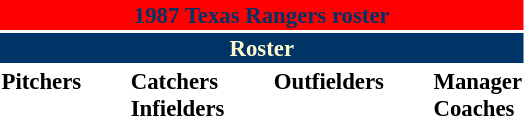<table class="toccolours" style="font-size: 95%;">
<tr>
<th colspan="10" style="background-color: red; color: #003366; text-align: center;">1987 Texas Rangers roster</th>
</tr>
<tr>
<td colspan="10" style="background-color: #003366; color: #FFFDD0; text-align: center;"><strong>Roster</strong></td>
</tr>
<tr>
<td valign="top"><strong>Pitchers</strong><br>

















</td>
<td width="25px"></td>
<td valign="top"><strong>Catchers</strong><br>



<strong>Infielders</strong>









</td>
<td width="25px"></td>
<td valign="top"><strong>Outfielders</strong><br>




</td>
<td width="25px"></td>
<td valign="top"><strong>Manager</strong><br>
<strong>Coaches</strong>




</td>
</tr>
<tr>
</tr>
</table>
